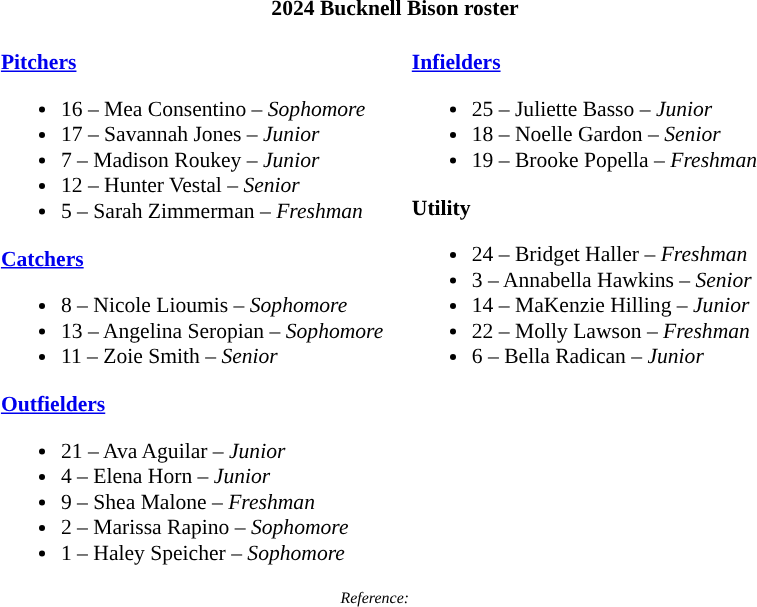<table class="toccolours" style="border-collapse:collapse; font-size:90%;">
<tr>
<th colspan=9>2024 Bucknell Bison roster</th>
</tr>
<tr>
<td width="03"> </td>
<td valign="top"><br><strong><a href='#'>Pitchers</a></strong><ul><li>16 – Mea Consentino – <em>Sophomore</em></li><li>17 – Savannah Jones – <em>Junior</em></li><li>7 – Madison Roukey – <em>Junior</em></li><li>12 – Hunter Vestal – <em>Senior</em></li><li>5 – Sarah Zimmerman – <em>Freshman</em></li></ul><strong><a href='#'>Catchers</a></strong><ul><li>8 – Nicole Lioumis – <em>Sophomore</em></li><li>13 – Angelina Seropian – <em>Sophomore</em></li><li>11 – Zoie Smith – <em>Senior</em></li></ul><strong><a href='#'>Outfielders</a></strong><ul><li>21 – Ava Aguilar – <em>Junior</em></li><li>4 – Elena Horn – <em>Junior</em></li><li>9 – Shea Malone – <em>Freshman</em></li><li>2 – Marissa Rapino – <em>Sophomore</em></li><li>1 – Haley Speicher – <em>Sophomore</em></li></ul></td>
<td width="15"> </td>
<td valign="top"><br><strong><a href='#'>Infielders</a></strong><ul><li>25 – Juliette Basso – <em>Junior</em></li><li>18 – Noelle Gardon – <em>Senior</em></li><li>19 – Brooke Popella – <em>Freshman</em></li></ul><strong>Utility</strong><ul><li>24 – Bridget Haller – <em>Freshman</em></li><li>3 – Annabella Hawkins – <em>Senior</em></li><li>14 – MaKenzie Hilling – <em>Junior</em></li><li>22 – Molly Lawson – <em>Freshman</em></li><li>6 – Bella Radican – <em>Junior</em></li></ul></td>
<td width="25"> </td>
</tr>
<tr>
<td colspan="4"  style="font-size:8pt; text-align:center;"><em>Reference:</em></td>
</tr>
</table>
